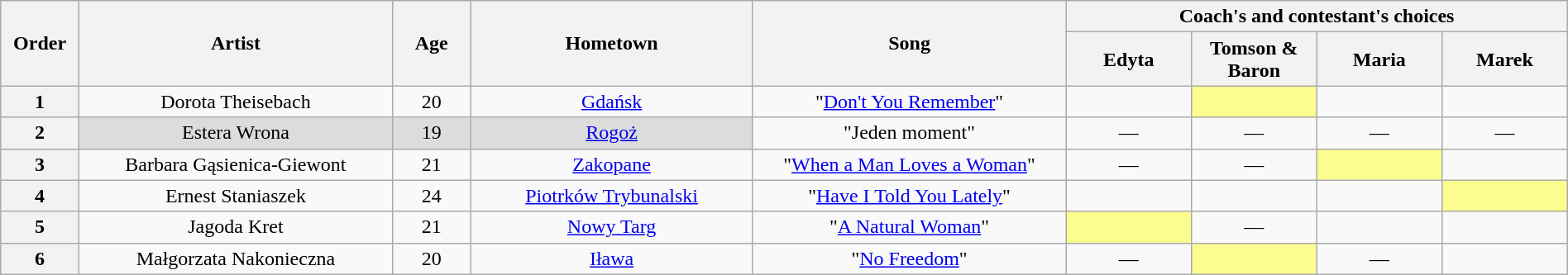<table class="wikitable" style="text-align:center; width:100%;">
<tr>
<th scope="col" rowspan="2" width="05%">Order</th>
<th scope="col" rowspan="2" width="20%">Artist</th>
<th scope="col" rowspan="2" width="05%">Age</th>
<th scope="col" rowspan="2" width="18%">Hometown</th>
<th scope="col" rowspan="2" width="20%">Song</th>
<th scope="col" colspan="4" width="32%">Coach's and contestant's choices</th>
</tr>
<tr>
<th width="08%">Edyta</th>
<th width="08%">Tomson & Baron</th>
<th width="08%">Maria</th>
<th width="08%">Marek</th>
</tr>
<tr>
<th>1</th>
<td>Dorota Theisebach</td>
<td>20</td>
<td><a href='#'>Gdańsk</a></td>
<td>"<a href='#'>Don't You Remember</a>"</td>
<td><strong></strong></td>
<td style="background:#fdfc8f;"><strong></strong></td>
<td><strong></strong></td>
<td><strong></strong></td>
</tr>
<tr>
<th>2</th>
<td style="background:#DCDCDC;">Estera Wrona</td>
<td style="background:#DCDCDC;">19</td>
<td style="background:#DCDCDC;"><a href='#'>Rogoż</a></td>
<td>"Jeden moment"</td>
<td>—</td>
<td>—</td>
<td>—</td>
<td>—</td>
</tr>
<tr>
<th>3</th>
<td>Barbara Gąsienica-Giewont</td>
<td>21</td>
<td><a href='#'>Zakopane</a></td>
<td>"<a href='#'>When a Man Loves a Woman</a>"</td>
<td>—</td>
<td>—</td>
<td style="background:#fdfc8f;"><strong></strong></td>
<td><strong></strong></td>
</tr>
<tr>
<th>4</th>
<td>Ernest Staniaszek</td>
<td>24</td>
<td><a href='#'>Piotrków Trybunalski</a></td>
<td>"<a href='#'>Have I Told You Lately</a>"</td>
<td><strong></strong></td>
<td><strong></strong></td>
<td><strong></strong></td>
<td style="background:#fdfc8f;"><strong></strong></td>
</tr>
<tr>
<th>5</th>
<td>Jagoda Kret</td>
<td>21</td>
<td><a href='#'>Nowy Targ</a></td>
<td>"<a href='#'>A Natural Woman</a>"</td>
<td style="background:#fdfc8f;"><strong></strong></td>
<td>—</td>
<td><strong></strong></td>
<td><strong></strong></td>
</tr>
<tr>
<th>6</th>
<td>Małgorzata Nakonieczna</td>
<td>20</td>
<td><a href='#'>Iława</a></td>
<td>"<a href='#'>No Freedom</a>"</td>
<td>—</td>
<td style="background:#fdfc8f;"><strong></strong></td>
<td>—</td>
<td><strong></strong></td>
</tr>
</table>
